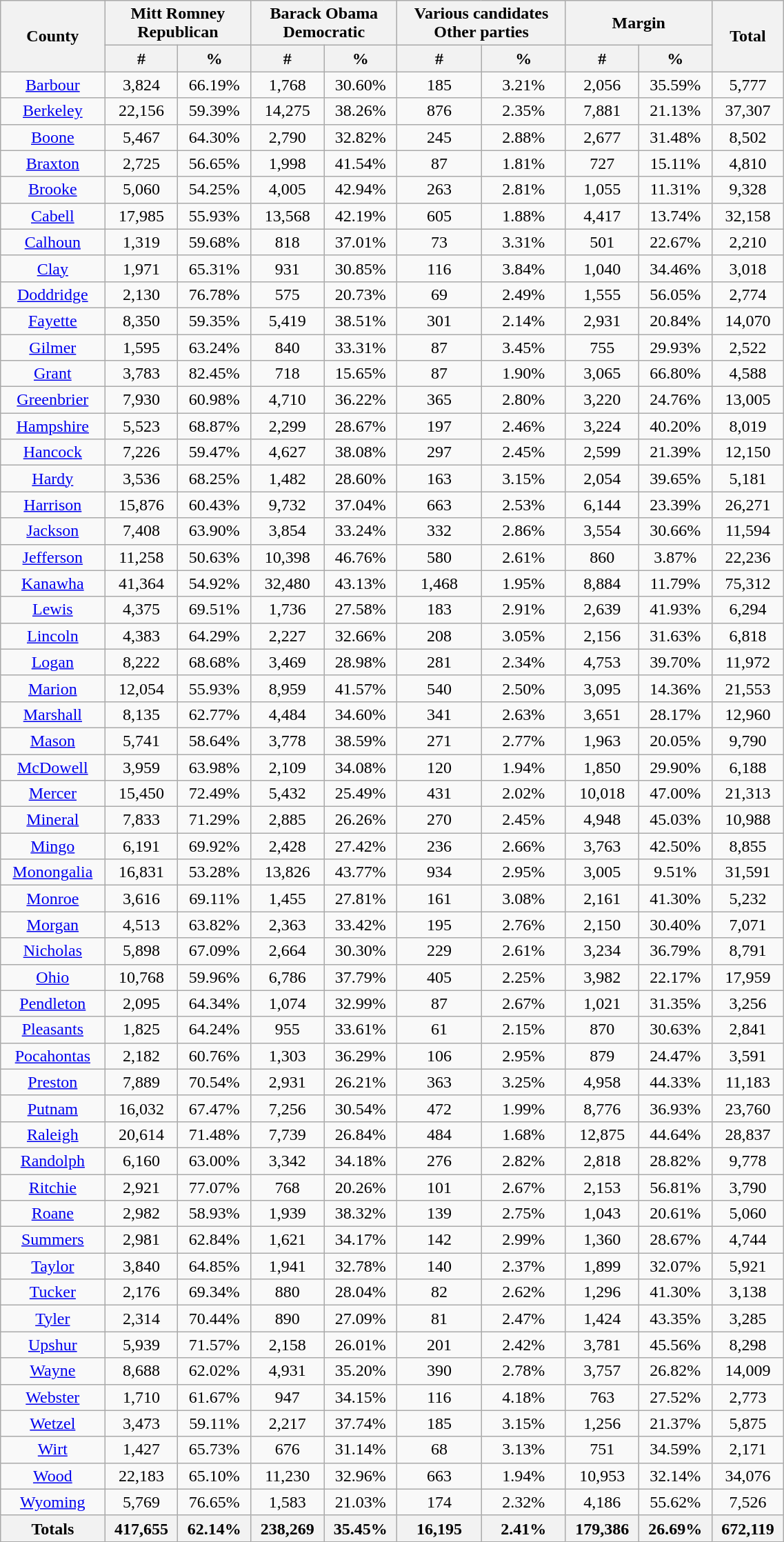<table width="60%" class="wikitable sortable">
<tr>
<th rowspan="2">County</th>
<th colspan="2">Mitt Romney<br>Republican</th>
<th colspan="2">Barack Obama<br>Democratic</th>
<th colspan="2">Various candidates<br>Other parties</th>
<th colspan="2">Margin</th>
<th rowspan="2">Total</th>
</tr>
<tr>
<th style="text-align:center;" data-sort-type="number">#</th>
<th style="text-align:center;" data-sort-type="number">%</th>
<th style="text-align:center;" data-sort-type="number">#</th>
<th style="text-align:center;" data-sort-type="number">%</th>
<th style="text-align:center;" data-sort-type="number">#</th>
<th style="text-align:center;" data-sort-type="number">%</th>
<th style="text-align:center;" data-sort-type="number">#</th>
<th style="text-align:center;" data-sort-type="number">%</th>
</tr>
<tr style="text-align:center;">
<td><a href='#'>Barbour</a></td>
<td>3,824</td>
<td>66.19%</td>
<td>1,768</td>
<td>30.60%</td>
<td>185</td>
<td>3.21%</td>
<td>2,056</td>
<td>35.59%</td>
<td>5,777</td>
</tr>
<tr style="text-align:center;">
<td><a href='#'>Berkeley</a></td>
<td>22,156</td>
<td>59.39%</td>
<td>14,275</td>
<td>38.26%</td>
<td>876</td>
<td>2.35%</td>
<td>7,881</td>
<td>21.13%</td>
<td>37,307</td>
</tr>
<tr style="text-align:center;">
<td><a href='#'>Boone</a></td>
<td>5,467</td>
<td>64.30%</td>
<td>2,790</td>
<td>32.82%</td>
<td>245</td>
<td>2.88%</td>
<td>2,677</td>
<td>31.48%</td>
<td>8,502</td>
</tr>
<tr style="text-align:center;">
<td><a href='#'>Braxton</a></td>
<td>2,725</td>
<td>56.65%</td>
<td>1,998</td>
<td>41.54%</td>
<td>87</td>
<td>1.81%</td>
<td>727</td>
<td>15.11%</td>
<td>4,810</td>
</tr>
<tr style="text-align:center;">
<td><a href='#'>Brooke</a></td>
<td>5,060</td>
<td>54.25%</td>
<td>4,005</td>
<td>42.94%</td>
<td>263</td>
<td>2.81%</td>
<td>1,055</td>
<td>11.31%</td>
<td>9,328</td>
</tr>
<tr style="text-align:center;">
<td><a href='#'>Cabell</a></td>
<td>17,985</td>
<td>55.93%</td>
<td>13,568</td>
<td>42.19%</td>
<td>605</td>
<td>1.88%</td>
<td>4,417</td>
<td>13.74%</td>
<td>32,158</td>
</tr>
<tr style="text-align:center;">
<td><a href='#'>Calhoun</a></td>
<td>1,319</td>
<td>59.68%</td>
<td>818</td>
<td>37.01%</td>
<td>73</td>
<td>3.31%</td>
<td>501</td>
<td>22.67%</td>
<td>2,210</td>
</tr>
<tr style="text-align:center;">
<td><a href='#'>Clay</a></td>
<td>1,971</td>
<td>65.31%</td>
<td>931</td>
<td>30.85%</td>
<td>116</td>
<td>3.84%</td>
<td>1,040</td>
<td>34.46%</td>
<td>3,018</td>
</tr>
<tr style="text-align:center;">
<td><a href='#'>Doddridge</a></td>
<td>2,130</td>
<td>76.78%</td>
<td>575</td>
<td>20.73%</td>
<td>69</td>
<td>2.49%</td>
<td>1,555</td>
<td>56.05%</td>
<td>2,774</td>
</tr>
<tr style="text-align:center;">
<td><a href='#'>Fayette</a></td>
<td>8,350</td>
<td>59.35%</td>
<td>5,419</td>
<td>38.51%</td>
<td>301</td>
<td>2.14%</td>
<td>2,931</td>
<td>20.84%</td>
<td>14,070</td>
</tr>
<tr style="text-align:center;">
<td><a href='#'>Gilmer</a></td>
<td>1,595</td>
<td>63.24%</td>
<td>840</td>
<td>33.31%</td>
<td>87</td>
<td>3.45%</td>
<td>755</td>
<td>29.93%</td>
<td>2,522</td>
</tr>
<tr style="text-align:center;">
<td><a href='#'>Grant</a></td>
<td>3,783</td>
<td>82.45%</td>
<td>718</td>
<td>15.65%</td>
<td>87</td>
<td>1.90%</td>
<td>3,065</td>
<td>66.80%</td>
<td>4,588</td>
</tr>
<tr style="text-align:center;">
<td><a href='#'>Greenbrier</a></td>
<td>7,930</td>
<td>60.98%</td>
<td>4,710</td>
<td>36.22%</td>
<td>365</td>
<td>2.80%</td>
<td>3,220</td>
<td>24.76%</td>
<td>13,005</td>
</tr>
<tr style="text-align:center;">
<td><a href='#'>Hampshire</a></td>
<td>5,523</td>
<td>68.87%</td>
<td>2,299</td>
<td>28.67%</td>
<td>197</td>
<td>2.46%</td>
<td>3,224</td>
<td>40.20%</td>
<td>8,019</td>
</tr>
<tr style="text-align:center;">
<td><a href='#'>Hancock</a></td>
<td>7,226</td>
<td>59.47%</td>
<td>4,627</td>
<td>38.08%</td>
<td>297</td>
<td>2.45%</td>
<td>2,599</td>
<td>21.39%</td>
<td>12,150</td>
</tr>
<tr style="text-align:center;">
<td><a href='#'>Hardy</a></td>
<td>3,536</td>
<td>68.25%</td>
<td>1,482</td>
<td>28.60%</td>
<td>163</td>
<td>3.15%</td>
<td>2,054</td>
<td>39.65%</td>
<td>5,181</td>
</tr>
<tr style="text-align:center;">
<td><a href='#'>Harrison</a></td>
<td>15,876</td>
<td>60.43%</td>
<td>9,732</td>
<td>37.04%</td>
<td>663</td>
<td>2.53%</td>
<td>6,144</td>
<td>23.39%</td>
<td>26,271</td>
</tr>
<tr style="text-align:center;">
<td><a href='#'>Jackson</a></td>
<td>7,408</td>
<td>63.90%</td>
<td>3,854</td>
<td>33.24%</td>
<td>332</td>
<td>2.86%</td>
<td>3,554</td>
<td>30.66%</td>
<td>11,594</td>
</tr>
<tr style="text-align:center;">
<td><a href='#'>Jefferson</a></td>
<td>11,258</td>
<td>50.63%</td>
<td>10,398</td>
<td>46.76%</td>
<td>580</td>
<td>2.61%</td>
<td>860</td>
<td>3.87%</td>
<td>22,236</td>
</tr>
<tr style="text-align:center;">
<td><a href='#'>Kanawha</a></td>
<td>41,364</td>
<td>54.92%</td>
<td>32,480</td>
<td>43.13%</td>
<td>1,468</td>
<td>1.95%</td>
<td>8,884</td>
<td>11.79%</td>
<td>75,312</td>
</tr>
<tr style="text-align:center;">
<td><a href='#'>Lewis</a></td>
<td>4,375</td>
<td>69.51%</td>
<td>1,736</td>
<td>27.58%</td>
<td>183</td>
<td>2.91%</td>
<td>2,639</td>
<td>41.93%</td>
<td>6,294</td>
</tr>
<tr style="text-align:center;">
<td><a href='#'>Lincoln</a></td>
<td>4,383</td>
<td>64.29%</td>
<td>2,227</td>
<td>32.66%</td>
<td>208</td>
<td>3.05%</td>
<td>2,156</td>
<td>31.63%</td>
<td>6,818</td>
</tr>
<tr style="text-align:center;">
<td><a href='#'>Logan</a></td>
<td>8,222</td>
<td>68.68%</td>
<td>3,469</td>
<td>28.98%</td>
<td>281</td>
<td>2.34%</td>
<td>4,753</td>
<td>39.70%</td>
<td>11,972</td>
</tr>
<tr style="text-align:center;">
<td><a href='#'>Marion</a></td>
<td>12,054</td>
<td>55.93%</td>
<td>8,959</td>
<td>41.57%</td>
<td>540</td>
<td>2.50%</td>
<td>3,095</td>
<td>14.36%</td>
<td>21,553</td>
</tr>
<tr style="text-align:center;">
<td><a href='#'>Marshall</a></td>
<td>8,135</td>
<td>62.77%</td>
<td>4,484</td>
<td>34.60%</td>
<td>341</td>
<td>2.63%</td>
<td>3,651</td>
<td>28.17%</td>
<td>12,960</td>
</tr>
<tr style="text-align:center;">
<td><a href='#'>Mason</a></td>
<td>5,741</td>
<td>58.64%</td>
<td>3,778</td>
<td>38.59%</td>
<td>271</td>
<td>2.77%</td>
<td>1,963</td>
<td>20.05%</td>
<td>9,790</td>
</tr>
<tr style="text-align:center;">
<td><a href='#'>McDowell</a></td>
<td>3,959</td>
<td>63.98%</td>
<td>2,109</td>
<td>34.08%</td>
<td>120</td>
<td>1.94%</td>
<td>1,850</td>
<td>29.90%</td>
<td>6,188</td>
</tr>
<tr style="text-align:center;">
<td><a href='#'>Mercer</a></td>
<td>15,450</td>
<td>72.49%</td>
<td>5,432</td>
<td>25.49%</td>
<td>431</td>
<td>2.02%</td>
<td>10,018</td>
<td>47.00%</td>
<td>21,313</td>
</tr>
<tr style="text-align:center;">
<td><a href='#'>Mineral</a></td>
<td>7,833</td>
<td>71.29%</td>
<td>2,885</td>
<td>26.26%</td>
<td>270</td>
<td>2.45%</td>
<td>4,948</td>
<td>45.03%</td>
<td>10,988</td>
</tr>
<tr style="text-align:center;">
<td><a href='#'>Mingo</a></td>
<td>6,191</td>
<td>69.92%</td>
<td>2,428</td>
<td>27.42%</td>
<td>236</td>
<td>2.66%</td>
<td>3,763</td>
<td>42.50%</td>
<td>8,855</td>
</tr>
<tr style="text-align:center;">
<td><a href='#'>Monongalia</a></td>
<td>16,831</td>
<td>53.28%</td>
<td>13,826</td>
<td>43.77%</td>
<td>934</td>
<td>2.95%</td>
<td>3,005</td>
<td>9.51%</td>
<td>31,591</td>
</tr>
<tr style="text-align:center;">
<td><a href='#'>Monroe</a></td>
<td>3,616</td>
<td>69.11%</td>
<td>1,455</td>
<td>27.81%</td>
<td>161</td>
<td>3.08%</td>
<td>2,161</td>
<td>41.30%</td>
<td>5,232</td>
</tr>
<tr style="text-align:center;">
<td><a href='#'>Morgan</a></td>
<td>4,513</td>
<td>63.82%</td>
<td>2,363</td>
<td>33.42%</td>
<td>195</td>
<td>2.76%</td>
<td>2,150</td>
<td>30.40%</td>
<td>7,071</td>
</tr>
<tr style="text-align:center;">
<td><a href='#'>Nicholas</a></td>
<td>5,898</td>
<td>67.09%</td>
<td>2,664</td>
<td>30.30%</td>
<td>229</td>
<td>2.61%</td>
<td>3,234</td>
<td>36.79%</td>
<td>8,791</td>
</tr>
<tr style="text-align:center;">
<td><a href='#'>Ohio</a></td>
<td>10,768</td>
<td>59.96%</td>
<td>6,786</td>
<td>37.79%</td>
<td>405</td>
<td>2.25%</td>
<td>3,982</td>
<td>22.17%</td>
<td>17,959</td>
</tr>
<tr style="text-align:center;">
<td><a href='#'>Pendleton</a></td>
<td>2,095</td>
<td>64.34%</td>
<td>1,074</td>
<td>32.99%</td>
<td>87</td>
<td>2.67%</td>
<td>1,021</td>
<td>31.35%</td>
<td>3,256</td>
</tr>
<tr style="text-align:center;">
<td><a href='#'>Pleasants</a></td>
<td>1,825</td>
<td>64.24%</td>
<td>955</td>
<td>33.61%</td>
<td>61</td>
<td>2.15%</td>
<td>870</td>
<td>30.63%</td>
<td>2,841</td>
</tr>
<tr style="text-align:center;">
<td><a href='#'>Pocahontas</a></td>
<td>2,182</td>
<td>60.76%</td>
<td>1,303</td>
<td>36.29%</td>
<td>106</td>
<td>2.95%</td>
<td>879</td>
<td>24.47%</td>
<td>3,591</td>
</tr>
<tr style="text-align:center;">
<td><a href='#'>Preston</a></td>
<td>7,889</td>
<td>70.54%</td>
<td>2,931</td>
<td>26.21%</td>
<td>363</td>
<td>3.25%</td>
<td>4,958</td>
<td>44.33%</td>
<td>11,183</td>
</tr>
<tr style="text-align:center;">
<td><a href='#'>Putnam</a></td>
<td>16,032</td>
<td>67.47%</td>
<td>7,256</td>
<td>30.54%</td>
<td>472</td>
<td>1.99%</td>
<td>8,776</td>
<td>36.93%</td>
<td>23,760</td>
</tr>
<tr style="text-align:center;">
<td><a href='#'>Raleigh</a></td>
<td>20,614</td>
<td>71.48%</td>
<td>7,739</td>
<td>26.84%</td>
<td>484</td>
<td>1.68%</td>
<td>12,875</td>
<td>44.64%</td>
<td>28,837</td>
</tr>
<tr style="text-align:center;">
<td><a href='#'>Randolph</a></td>
<td>6,160</td>
<td>63.00%</td>
<td>3,342</td>
<td>34.18%</td>
<td>276</td>
<td>2.82%</td>
<td>2,818</td>
<td>28.82%</td>
<td>9,778</td>
</tr>
<tr style="text-align:center;">
<td><a href='#'>Ritchie</a></td>
<td>2,921</td>
<td>77.07%</td>
<td>768</td>
<td>20.26%</td>
<td>101</td>
<td>2.67%</td>
<td>2,153</td>
<td>56.81%</td>
<td>3,790</td>
</tr>
<tr style="text-align:center;">
<td><a href='#'>Roane</a></td>
<td>2,982</td>
<td>58.93%</td>
<td>1,939</td>
<td>38.32%</td>
<td>139</td>
<td>2.75%</td>
<td>1,043</td>
<td>20.61%</td>
<td>5,060</td>
</tr>
<tr style="text-align:center;">
<td><a href='#'>Summers</a></td>
<td>2,981</td>
<td>62.84%</td>
<td>1,621</td>
<td>34.17%</td>
<td>142</td>
<td>2.99%</td>
<td>1,360</td>
<td>28.67%</td>
<td>4,744</td>
</tr>
<tr style="text-align:center;">
<td><a href='#'>Taylor</a></td>
<td>3,840</td>
<td>64.85%</td>
<td>1,941</td>
<td>32.78%</td>
<td>140</td>
<td>2.37%</td>
<td>1,899</td>
<td>32.07%</td>
<td>5,921</td>
</tr>
<tr style="text-align:center;">
<td><a href='#'>Tucker</a></td>
<td>2,176</td>
<td>69.34%</td>
<td>880</td>
<td>28.04%</td>
<td>82</td>
<td>2.62%</td>
<td>1,296</td>
<td>41.30%</td>
<td>3,138</td>
</tr>
<tr style="text-align:center;">
<td><a href='#'>Tyler</a></td>
<td>2,314</td>
<td>70.44%</td>
<td>890</td>
<td>27.09%</td>
<td>81</td>
<td>2.47%</td>
<td>1,424</td>
<td>43.35%</td>
<td>3,285</td>
</tr>
<tr style="text-align:center;">
<td><a href='#'>Upshur</a></td>
<td>5,939</td>
<td>71.57%</td>
<td>2,158</td>
<td>26.01%</td>
<td>201</td>
<td>2.42%</td>
<td>3,781</td>
<td>45.56%</td>
<td>8,298</td>
</tr>
<tr style="text-align:center;">
<td><a href='#'>Wayne</a></td>
<td>8,688</td>
<td>62.02%</td>
<td>4,931</td>
<td>35.20%</td>
<td>390</td>
<td>2.78%</td>
<td>3,757</td>
<td>26.82%</td>
<td>14,009</td>
</tr>
<tr style="text-align:center;">
<td><a href='#'>Webster</a></td>
<td>1,710</td>
<td>61.67%</td>
<td>947</td>
<td>34.15%</td>
<td>116</td>
<td>4.18%</td>
<td>763</td>
<td>27.52%</td>
<td>2,773</td>
</tr>
<tr style="text-align:center;">
<td><a href='#'>Wetzel</a></td>
<td>3,473</td>
<td>59.11%</td>
<td>2,217</td>
<td>37.74%</td>
<td>185</td>
<td>3.15%</td>
<td>1,256</td>
<td>21.37%</td>
<td>5,875</td>
</tr>
<tr style="text-align:center;">
<td><a href='#'>Wirt</a></td>
<td>1,427</td>
<td>65.73%</td>
<td>676</td>
<td>31.14%</td>
<td>68</td>
<td>3.13%</td>
<td>751</td>
<td>34.59%</td>
<td>2,171</td>
</tr>
<tr style="text-align:center;">
<td><a href='#'>Wood</a></td>
<td>22,183</td>
<td>65.10%</td>
<td>11,230</td>
<td>32.96%</td>
<td>663</td>
<td>1.94%</td>
<td>10,953</td>
<td>32.14%</td>
<td>34,076</td>
</tr>
<tr style="text-align:center;">
<td><a href='#'>Wyoming</a></td>
<td>5,769</td>
<td>76.65%</td>
<td>1,583</td>
<td>21.03%</td>
<td>174</td>
<td>2.32%</td>
<td>4,186</td>
<td>55.62%</td>
<td>7,526</td>
</tr>
<tr>
<th>Totals</th>
<th>417,655</th>
<th>62.14%</th>
<th>238,269</th>
<th>35.45%</th>
<th>16,195</th>
<th>2.41%</th>
<th>179,386</th>
<th>26.69%</th>
<th>672,119</th>
</tr>
</table>
